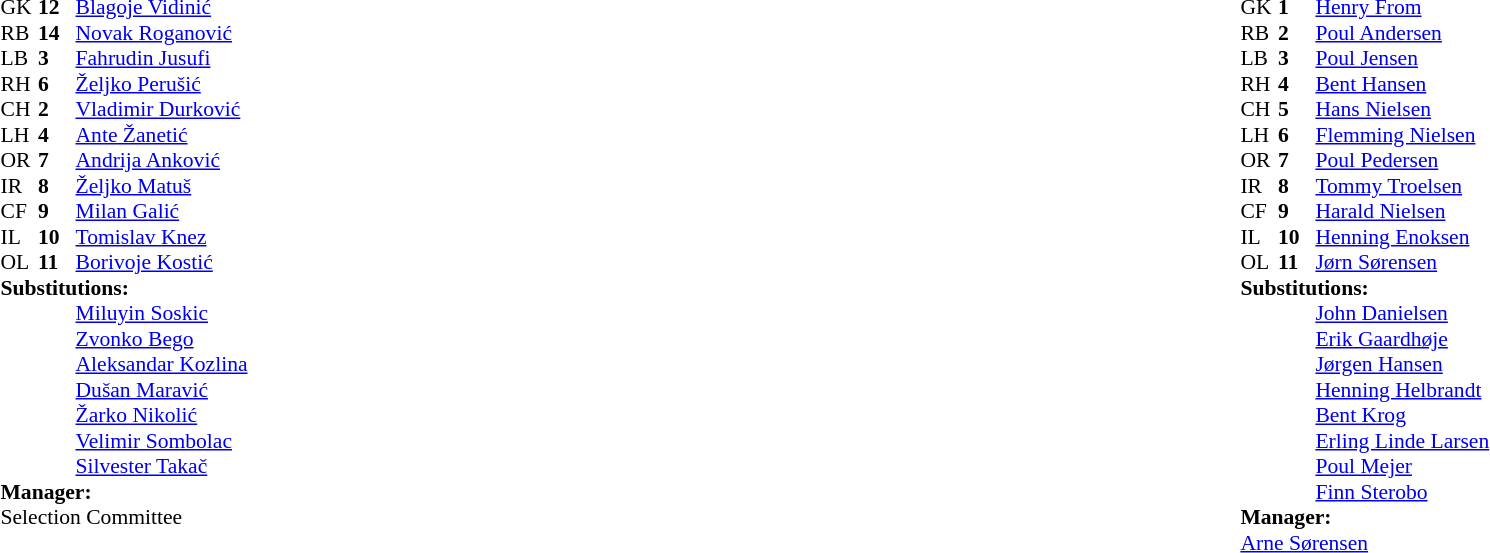<table width="100%">
<tr>
<td valign="top" width="40%"><br><table style="font-size:90%" cellspacing="0" cellpadding="0">
<tr>
<th width=25></th>
<th width=25></th>
</tr>
<tr>
<td>GK</td>
<td><strong>12</strong></td>
<td><a href='#'>Blagoje Vidinić</a></td>
</tr>
<tr>
<td>RB</td>
<td><strong>14</strong></td>
<td><a href='#'>Novak Roganović</a></td>
</tr>
<tr>
<td>LB</td>
<td><strong>3</strong></td>
<td><a href='#'>Fahrudin Jusufi</a></td>
</tr>
<tr>
<td>RH</td>
<td><strong>6</strong></td>
<td><a href='#'>Željko Perušić</a></td>
</tr>
<tr>
<td>CH</td>
<td><strong>2</strong></td>
<td><a href='#'>Vladimir Durković</a></td>
<td></td>
</tr>
<tr>
<td>LH</td>
<td><strong>4</strong></td>
<td><a href='#'>Ante Žanetić</a></td>
</tr>
<tr>
<td>OR</td>
<td><strong>7</strong></td>
<td><a href='#'>Andrija Anković</a></td>
</tr>
<tr>
<td>IR</td>
<td><strong>8</strong></td>
<td><a href='#'>Željko Matuš</a></td>
</tr>
<tr>
<td>CF</td>
<td><strong>9</strong></td>
<td><a href='#'>Milan Galić</a></td>
<td></td>
</tr>
<tr>
<td>IL</td>
<td><strong>10</strong></td>
<td><a href='#'>Tomislav Knez</a></td>
</tr>
<tr>
<td>OL</td>
<td><strong>11</strong></td>
<td><a href='#'>Borivoje Kostić</a></td>
</tr>
<tr>
<td colspan=3><strong>Substitutions:</strong></td>
</tr>
<tr>
<td></td>
<td></td>
<td><a href='#'>Miluyin Soskic</a></td>
</tr>
<tr>
<td></td>
<td></td>
<td><a href='#'>Zvonko Bego</a></td>
</tr>
<tr>
<td></td>
<td></td>
<td><a href='#'>Aleksandar Kozlina</a></td>
</tr>
<tr>
<td></td>
<td></td>
<td><a href='#'>Dušan Maravić</a></td>
</tr>
<tr>
<td></td>
<td></td>
<td><a href='#'>Žarko Nikolić</a></td>
</tr>
<tr>
<td></td>
<td></td>
<td><a href='#'>Velimir Sombolac</a></td>
</tr>
<tr>
<td></td>
<td></td>
<td><a href='#'>Silvester Takač</a></td>
</tr>
<tr>
<td colspan=3><strong>Manager:</strong></td>
</tr>
<tr>
<td colspan=3> Selection Committee</td>
</tr>
</table>
</td>
<td valign="top" width="50%"><br><table style="font-size:90%; margin:auto" cellspacing="0" cellpadding="0">
<tr>
<th width=25></th>
<th width=25></th>
</tr>
<tr>
<td>GK</td>
<td><strong>1</strong></td>
<td><a href='#'>Henry From</a></td>
</tr>
<tr>
<td>RB</td>
<td><strong>2</strong></td>
<td><a href='#'>Poul Andersen</a></td>
</tr>
<tr>
<td>LB</td>
<td><strong>3</strong></td>
<td><a href='#'>Poul Jensen</a></td>
</tr>
<tr>
<td>RH</td>
<td><strong>4</strong></td>
<td><a href='#'>Bent Hansen</a></td>
</tr>
<tr>
<td>CH</td>
<td><strong>5</strong></td>
<td><a href='#'>Hans Nielsen</a></td>
</tr>
<tr>
<td>LH</td>
<td><strong>6</strong></td>
<td><a href='#'>Flemming Nielsen</a></td>
<td></td>
</tr>
<tr>
<td>OR</td>
<td><strong>7</strong></td>
<td><a href='#'>Poul Pedersen</a></td>
</tr>
<tr>
<td>IR</td>
<td><strong>8</strong></td>
<td><a href='#'>Tommy Troelsen</a></td>
</tr>
<tr>
<td>CF</td>
<td><strong>9</strong></td>
<td><a href='#'>Harald Nielsen</a></td>
</tr>
<tr>
<td>IL</td>
<td><strong>10</strong></td>
<td><a href='#'>Henning Enoksen</a></td>
</tr>
<tr>
<td>OL</td>
<td><strong>11</strong></td>
<td><a href='#'>Jørn Sørensen</a></td>
</tr>
<tr>
<td colspan=3><strong>Substitutions:</strong></td>
</tr>
<tr>
<td></td>
<td></td>
<td><a href='#'>John Danielsen</a></td>
</tr>
<tr>
<td></td>
<td></td>
<td><a href='#'>Erik Gaardhøje</a></td>
</tr>
<tr>
<td></td>
<td></td>
<td><a href='#'>Jørgen Hansen</a></td>
</tr>
<tr>
<td></td>
<td></td>
<td><a href='#'>Henning Helbrandt</a></td>
</tr>
<tr>
<td></td>
<td></td>
<td><a href='#'>Bent Krog</a></td>
</tr>
<tr>
<td></td>
<td></td>
<td><a href='#'>Erling Linde Larsen</a></td>
</tr>
<tr>
<td></td>
<td></td>
<td><a href='#'>Poul Mejer</a></td>
</tr>
<tr>
<td></td>
<td></td>
<td><a href='#'>Finn Sterobo</a></td>
</tr>
<tr>
<td colspan=3><strong>Manager:</strong></td>
</tr>
<tr>
<td colspan=3> <a href='#'>Arne Sørensen</a></td>
</tr>
</table>
</td>
</tr>
</table>
